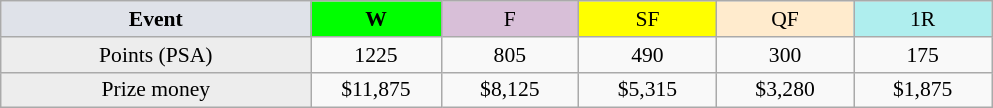<table class=wikitable style=font-size:90%;text-align:center>
<tr>
<td width=200 colspan=1 bgcolor=#dfe2e9><strong>Event</strong></td>
<td width=80 bgcolor=lime><strong>W</strong></td>
<td width=85 bgcolor=#D8BFD8>F</td>
<td width=85 bgcolor=#FFFF00>SF</td>
<td width=85 bgcolor=#ffebcd>QF</td>
<td width=85 bgcolor=#afeeee>1R</td>
</tr>
<tr>
<td bgcolor=#EDEDED>Points (PSA)</td>
<td>1225</td>
<td>805</td>
<td>490</td>
<td>300</td>
<td>175</td>
</tr>
<tr>
<td bgcolor=#EDEDED>Prize money</td>
<td>$11,875</td>
<td>$8,125</td>
<td>$5,315</td>
<td>$3,280</td>
<td>$1,875</td>
</tr>
</table>
